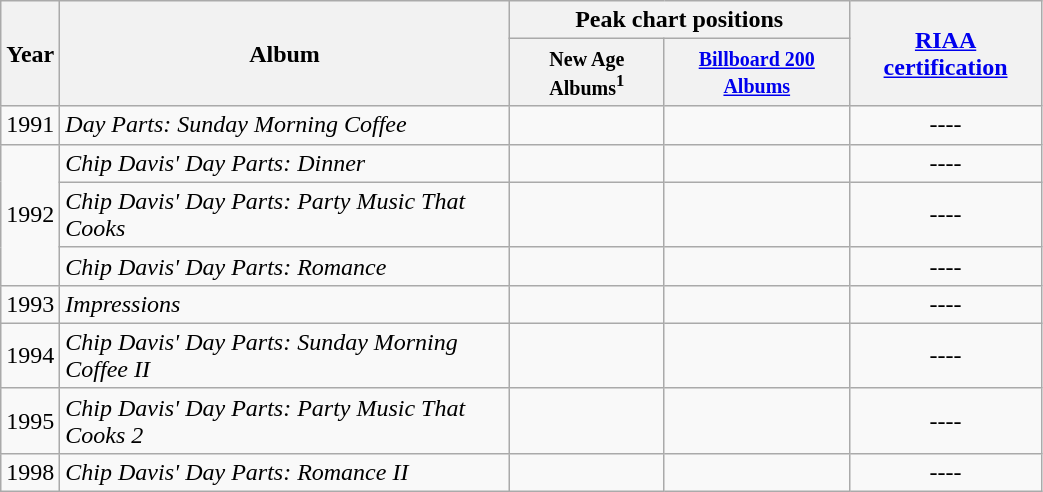<table class="wikitable"  style="width:55%; text-align:center;">
<tr>
<th rowspan="2">Year</th>
<th rowspan="2">Album</th>
<th colspan="2">Peak chart positions</th>
<th rowspan="2"><strong><a href='#'>RIAA certification</a></strong></th>
</tr>
<tr>
<th><small>New Age Albums<sup>1</sup></small></th>
<th><small><a href='#'>Billboard 200 Albums</a></small></th>
</tr>
<tr style="text-align:center;">
<td>1991</td>
<td align="left"><em>Day Parts: Sunday Morning Coffee</em></td>
<td></td>
<td></td>
<td>----</td>
</tr>
<tr style="text-align:center;">
<td rowspan="3">1992</td>
<td align="left"><em>Chip Davis' Day Parts: Dinner</em></td>
<td></td>
<td></td>
<td>----</td>
</tr>
<tr style="text-align:center;">
<td align="left"><em>Chip Davis' Day Parts: Party Music That Cooks</em></td>
<td></td>
<td></td>
<td>----</td>
</tr>
<tr style="text-align:center;">
<td align="left"><em>Chip Davis' Day Parts: Romance</em></td>
<td></td>
<td></td>
<td>----</td>
</tr>
<tr style="text-align:center;">
<td>1993</td>
<td align="left"><em>Impressions</em></td>
<td></td>
<td></td>
<td>----</td>
</tr>
<tr style="text-align:center;">
<td>1994</td>
<td align="left"><em>Chip Davis' Day Parts: Sunday Morning Coffee II</em></td>
<td></td>
<td></td>
<td>----</td>
</tr>
<tr style="text-align:center;">
<td>1995</td>
<td align="left"><em>Chip Davis' Day Parts: Party Music That Cooks 2</em></td>
<td></td>
<td></td>
<td>----</td>
</tr>
<tr style="text-align:center;">
<td>1998</td>
<td align="left"><em>Chip Davis' Day Parts:  Romance II</em></td>
<td></td>
<td></td>
<td>----</td>
</tr>
</table>
